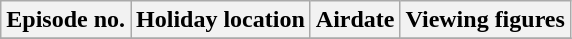<table class="wikitable">
<tr>
<th>Episode no.</th>
<th>Holiday location</th>
<th>Airdate</th>
<th>Viewing figures</th>
</tr>
<tr>
</tr>
</table>
